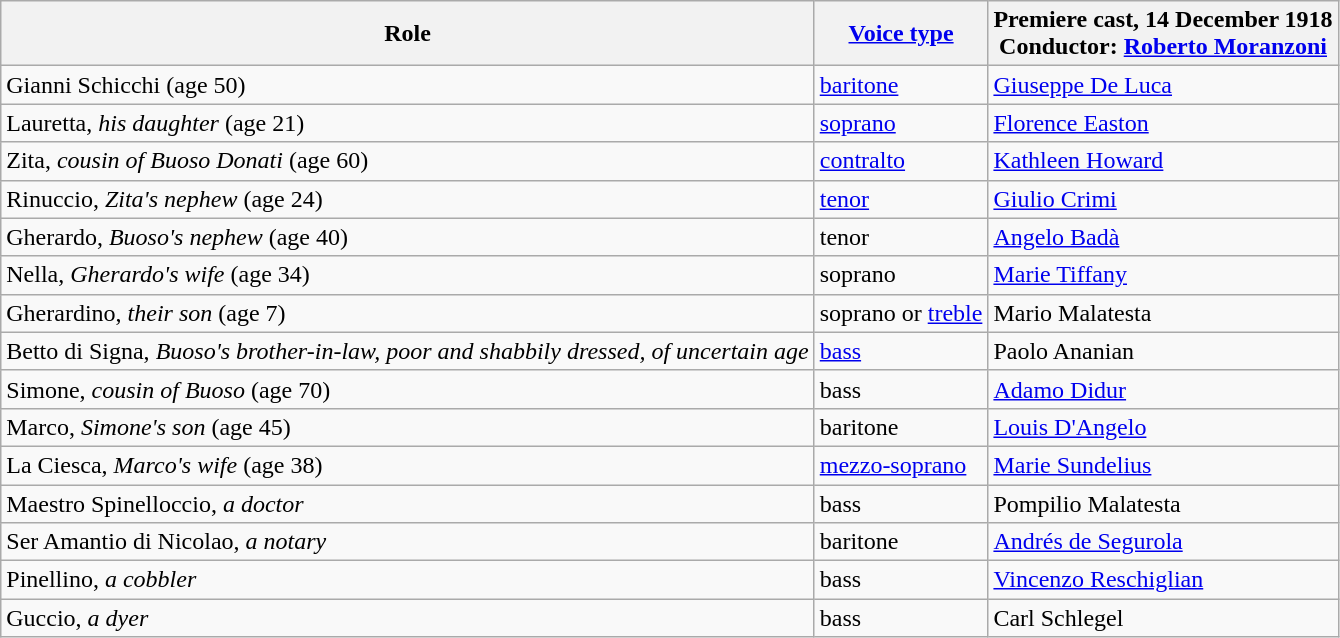<table class="wikitable">
<tr>
<th>Role</th>
<th><a href='#'>Voice type</a></th>
<th>Premiere cast, 14 December 1918<br>Conductor: <a href='#'>Roberto Moranzoni</a></th>
</tr>
<tr>
<td>Gianni Schicchi (age 50)</td>
<td><a href='#'>baritone</a></td>
<td><a href='#'>Giuseppe De Luca</a></td>
</tr>
<tr>
<td>Lauretta, <em>his daughter</em> (age 21)</td>
<td><a href='#'>soprano</a></td>
<td><a href='#'>Florence Easton</a></td>
</tr>
<tr>
<td>Zita, <em>cousin of Buoso Donati</em> (age 60)</td>
<td><a href='#'>contralto</a></td>
<td><a href='#'>Kathleen Howard</a></td>
</tr>
<tr>
<td>Rinuccio, <em>Zita's nephew</em> (age 24)</td>
<td><a href='#'>tenor</a></td>
<td><a href='#'>Giulio Crimi</a></td>
</tr>
<tr>
<td>Gherardo, <em>Buoso's nephew</em> (age 40)</td>
<td>tenor</td>
<td><a href='#'>Angelo Badà</a></td>
</tr>
<tr>
<td>Nella, <em>Gherardo's wife</em> (age 34)</td>
<td>soprano</td>
<td><a href='#'>Marie Tiffany</a></td>
</tr>
<tr>
<td>Gherardino, <em>their son</em> (age 7)</td>
<td>soprano or <a href='#'>treble</a></td>
<td>Mario Malatesta</td>
</tr>
<tr>
<td>Betto di Signa, <em>Buoso's brother-in-law, poor and shabbily dressed, of uncertain age</em></td>
<td><a href='#'>bass</a></td>
<td>Paolo Ananian</td>
</tr>
<tr>
<td>Simone, <em>cousin of Buoso</em> (age 70)</td>
<td>bass</td>
<td><a href='#'>Adamo Didur</a></td>
</tr>
<tr>
<td>Marco, <em>Simone's son</em> (age 45)</td>
<td>baritone</td>
<td><a href='#'>Louis D'Angelo</a></td>
</tr>
<tr>
<td>La Ciesca, <em>Marco's wife</em> (age 38)</td>
<td><a href='#'>mezzo-soprano</a></td>
<td><a href='#'>Marie Sundelius</a></td>
</tr>
<tr>
<td>Maestro Spinelloccio, <em>a doctor</em></td>
<td>bass</td>
<td>Pompilio Malatesta</td>
</tr>
<tr>
<td>Ser Amantio di Nicolao, <em>a notary</em></td>
<td>baritone</td>
<td><a href='#'>Andrés de Segurola</a></td>
</tr>
<tr>
<td>Pinellino, <em>a cobbler</em></td>
<td>bass</td>
<td><a href='#'>Vincenzo Reschiglian</a></td>
</tr>
<tr>
<td>Guccio, <em>a dyer</em></td>
<td>bass</td>
<td>Carl Schlegel</td>
</tr>
</table>
